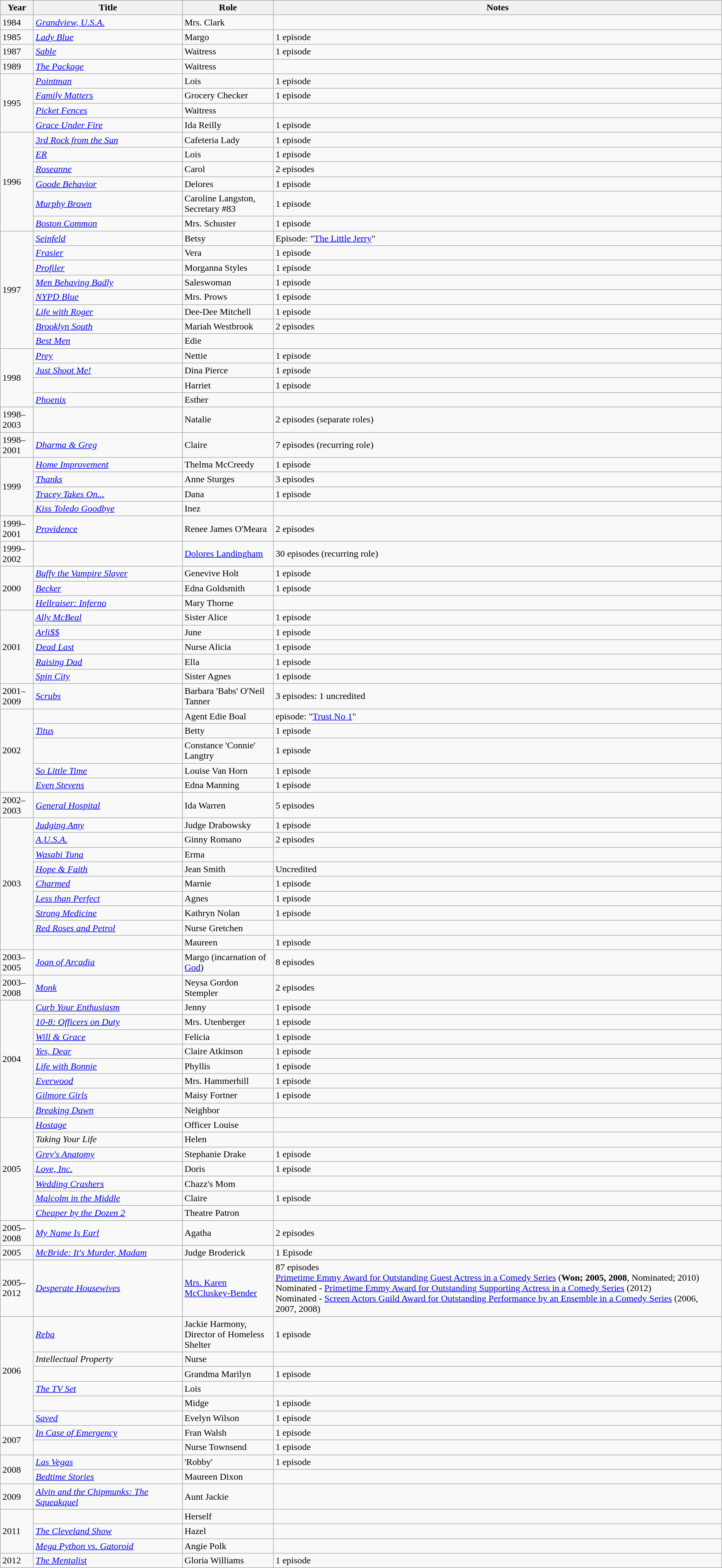<table class="wikitable sortable">
<tr>
<th style="width:50px;">Year</th>
<th style="width:250px;">Title</th>
<th style="width:150px;">Role</th>
<th class="unsortable">Notes</th>
</tr>
<tr>
<td>1984</td>
<td><em><a href='#'>Grandview, U.S.A.</a></em></td>
<td>Mrs. Clark</td>
<td></td>
</tr>
<tr>
<td>1985</td>
<td><em><a href='#'>Lady Blue</a></em></td>
<td>Margo</td>
<td>1 episode</td>
</tr>
<tr>
<td>1987</td>
<td><em><a href='#'>Sable</a></em></td>
<td>Waitress</td>
<td>1 episode</td>
</tr>
<tr>
<td>1989</td>
<td><em><a href='#'>The Package</a></em></td>
<td>Waitress</td>
<td></td>
</tr>
<tr>
<td rowspan=4>1995</td>
<td><em><a href='#'>Pointman</a></em></td>
<td>Lois</td>
<td>1 episode</td>
</tr>
<tr>
<td><em><a href='#'>Family Matters</a></em></td>
<td>Grocery Checker</td>
<td>1 episode</td>
</tr>
<tr>
<td><em><a href='#'>Picket Fences</a></em></td>
<td>Waitress</td>
</tr>
<tr>
<td><em><a href='#'>Grace Under Fire</a></em></td>
<td>Ida Reilly</td>
<td>1 episode</td>
</tr>
<tr>
<td rowspan=6>1996</td>
<td><em><a href='#'>3rd Rock from the Sun</a></em></td>
<td>Cafeteria Lady</td>
<td>1 episode</td>
</tr>
<tr>
<td><em><a href='#'>ER</a></em></td>
<td>Lois</td>
<td>1 episode</td>
</tr>
<tr>
<td><em><a href='#'>Roseanne</a></em></td>
<td>Carol</td>
<td>2 episodes</td>
</tr>
<tr>
<td><em><a href='#'>Goode Behavior</a></em></td>
<td>Delores</td>
<td>1 episode</td>
</tr>
<tr>
<td><em><a href='#'>Murphy Brown</a></em></td>
<td>Caroline Langston, Secretary #83</td>
<td>1 episode</td>
</tr>
<tr>
<td><em><a href='#'>Boston Common</a></em></td>
<td>Mrs. Schuster</td>
<td>1 episode</td>
</tr>
<tr>
<td rowspan=8>1997</td>
<td><em><a href='#'>Seinfeld</a></em></td>
<td>Betsy</td>
<td>Episode: "<a href='#'>The Little Jerry</a>"</td>
</tr>
<tr>
<td><em><a href='#'>Frasier</a></em></td>
<td>Vera</td>
<td>1 episode</td>
</tr>
<tr>
<td><em><a href='#'>Profiler</a></em></td>
<td>Morganna Styles</td>
<td>1 episode</td>
</tr>
<tr>
<td><em><a href='#'>Men Behaving Badly</a></em></td>
<td>Saleswoman</td>
<td>1 episode</td>
</tr>
<tr>
<td><em><a href='#'>NYPD Blue</a></em></td>
<td>Mrs. Prows</td>
<td>1 episode</td>
</tr>
<tr>
<td><em><a href='#'>Life with Roger</a></em></td>
<td>Dee-Dee Mitchell</td>
<td>1 episode</td>
</tr>
<tr>
<td><em><a href='#'>Brooklyn South</a></em></td>
<td>Mariah Westbrook</td>
<td>2 episodes</td>
</tr>
<tr>
<td><em><a href='#'>Best Men</a></em></td>
<td>Edie</td>
<td></td>
</tr>
<tr>
<td rowspan=4>1998</td>
<td><em><a href='#'>Prey</a></em></td>
<td>Nettie</td>
<td>1 episode</td>
</tr>
<tr>
<td><em><a href='#'>Just Shoot Me!</a></em></td>
<td>Dina Pierce</td>
<td>1 episode</td>
</tr>
<tr>
<td><em></em></td>
<td>Harriet</td>
<td>1 episode</td>
</tr>
<tr>
<td><em><a href='#'>Phoenix</a></em></td>
<td>Esther</td>
<td></td>
</tr>
<tr>
<td>1998–2003</td>
<td><em></em></td>
<td>Natalie</td>
<td>2 episodes (separate roles)</td>
</tr>
<tr>
<td>1998–2001</td>
<td><em><a href='#'>Dharma & Greg</a></em></td>
<td>Claire</td>
<td>7 episodes (recurring role)</td>
</tr>
<tr>
<td rowspan=4>1999</td>
<td><em><a href='#'>Home Improvement</a></em></td>
<td>Thelma McCreedy</td>
<td>1 episode</td>
</tr>
<tr>
<td><em><a href='#'>Thanks</a></em></td>
<td>Anne Sturges</td>
<td>3 episodes</td>
</tr>
<tr>
<td><em><a href='#'>Tracey Takes On...</a></em></td>
<td>Dana</td>
<td>1 episode</td>
</tr>
<tr>
<td><em><a href='#'>Kiss Toledo Goodbye</a></em></td>
<td>Inez</td>
<td></td>
</tr>
<tr>
<td>1999–2001</td>
<td><em><a href='#'>Providence</a></em></td>
<td>Renee James O'Meara</td>
<td>2 episodes</td>
</tr>
<tr>
<td>1999–2002</td>
<td><em></em></td>
<td><a href='#'>Dolores Landingham</a></td>
<td>30 episodes (recurring role)</td>
</tr>
<tr>
<td rowspan=3>2000</td>
<td><em><a href='#'>Buffy the Vampire Slayer</a></em></td>
<td>Genevive Holt</td>
<td>1 episode</td>
</tr>
<tr>
<td><em><a href='#'>Becker</a></em></td>
<td>Edna Goldsmith</td>
<td>1 episode</td>
</tr>
<tr>
<td><em><a href='#'>Hellraiser: Inferno</a></em></td>
<td>Mary Thorne</td>
<td></td>
</tr>
<tr>
<td rowspan=5>2001</td>
<td><em><a href='#'>Ally McBeal</a></em></td>
<td>Sister Alice</td>
<td>1 episode</td>
</tr>
<tr>
<td><em><a href='#'>Arli$$</a></em></td>
<td>June</td>
<td>1 episode</td>
</tr>
<tr>
<td><em><a href='#'>Dead Last</a></em></td>
<td>Nurse Alicia</td>
<td>1 episode</td>
</tr>
<tr>
<td><em><a href='#'>Raising Dad</a></em></td>
<td>Ella</td>
<td>1 episode</td>
</tr>
<tr>
<td><em><a href='#'>Spin City</a></em></td>
<td>Sister Agnes</td>
<td>1 episode</td>
</tr>
<tr>
<td>2001–2009</td>
<td><em><a href='#'>Scrubs</a></em></td>
<td>Barbara 'Babs' O'Neil Tanner</td>
<td>3 episodes: 1 uncredited</td>
</tr>
<tr>
<td rowspan=5>2002</td>
<td><em></em></td>
<td>Agent Edie Boal</td>
<td>episode: "<a href='#'>Trust No 1</a>"</td>
</tr>
<tr>
<td><em><a href='#'>Titus</a></em></td>
<td>Betty</td>
<td>1 episode</td>
</tr>
<tr>
<td><em></em></td>
<td>Constance 'Connie' Langtry</td>
<td>1 episode</td>
</tr>
<tr>
<td><em><a href='#'>So Little Time</a></em></td>
<td>Louise Van Horn</td>
<td>1 episode</td>
</tr>
<tr>
<td><em><a href='#'>Even Stevens</a></em></td>
<td>Edna Manning</td>
<td>1 episode</td>
</tr>
<tr>
<td>2002–2003</td>
<td><em><a href='#'>General Hospital</a></em></td>
<td>Ida Warren</td>
<td>5 episodes</td>
</tr>
<tr>
<td rowspan=9>2003</td>
<td><em><a href='#'>Judging Amy</a></em></td>
<td>Judge Drabowsky</td>
<td>1 episode</td>
</tr>
<tr>
<td><em><a href='#'>A.U.S.A.</a></em></td>
<td>Ginny Romano</td>
<td>2 episodes</td>
</tr>
<tr>
<td><em><a href='#'>Wasabi Tuna</a></em></td>
<td>Erma</td>
<td></td>
</tr>
<tr>
<td><em><a href='#'>Hope & Faith</a></em></td>
<td>Jean Smith</td>
<td>Uncredited</td>
</tr>
<tr>
<td><em><a href='#'>Charmed</a></em></td>
<td>Marnie</td>
<td>1 episode</td>
</tr>
<tr>
<td><em><a href='#'>Less than Perfect</a></em></td>
<td>Agnes</td>
<td>1 episode</td>
</tr>
<tr>
<td><em><a href='#'>Strong Medicine</a></em></td>
<td>Kathryn Nolan</td>
<td>1 episode</td>
</tr>
<tr>
<td><em><a href='#'>Red Roses and Petrol</a></em></td>
<td>Nurse Gretchen</td>
<td></td>
</tr>
<tr>
<td><em></em></td>
<td>Maureen</td>
<td>1 episode</td>
</tr>
<tr>
<td>2003–2005</td>
<td><em><a href='#'>Joan of Arcadia</a></em></td>
<td>Margo (incarnation of <a href='#'>God</a>)</td>
<td>8 episodes</td>
</tr>
<tr>
<td>2003–2008</td>
<td><em><a href='#'>Monk</a></em></td>
<td>Neysa Gordon Stempler</td>
<td>2 episodes</td>
</tr>
<tr>
<td rowspan=8>2004</td>
<td><em><a href='#'>Curb Your Enthusiasm</a></em></td>
<td>Jenny</td>
<td>1 episode</td>
</tr>
<tr>
<td><em><a href='#'>10-8: Officers on Duty</a></em></td>
<td>Mrs. Utenberger</td>
<td>1 episode</td>
</tr>
<tr>
<td><em><a href='#'>Will & Grace</a></em></td>
<td>Felicia</td>
<td>1 episode</td>
</tr>
<tr>
<td><em><a href='#'>Yes, Dear</a></em></td>
<td>Claire Atkinson</td>
<td>1 episode</td>
</tr>
<tr>
<td><em><a href='#'>Life with Bonnie</a></em></td>
<td>Phyllis</td>
<td>1 episode</td>
</tr>
<tr>
<td><em><a href='#'>Everwood</a></em></td>
<td>Mrs. Hammerhill</td>
<td>1 episode</td>
</tr>
<tr>
<td><em><a href='#'>Gilmore Girls</a></em></td>
<td>Maisy Fortner</td>
<td>1 episode</td>
</tr>
<tr>
<td><em><a href='#'>Breaking Dawn</a></em></td>
<td>Neighbor</td>
<td></td>
</tr>
<tr>
<td rowspan=7>2005</td>
<td><em><a href='#'>Hostage</a></em></td>
<td>Officer Louise</td>
<td></td>
</tr>
<tr>
<td><em>Taking Your Life</em></td>
<td>Helen</td>
<td></td>
</tr>
<tr>
<td><em><a href='#'>Grey's Anatomy</a></em></td>
<td>Stephanie Drake</td>
<td>1 episode</td>
</tr>
<tr>
<td><em><a href='#'>Love, Inc.</a></em></td>
<td>Doris</td>
<td>1 episode</td>
</tr>
<tr>
<td><em><a href='#'>Wedding Crashers</a></em></td>
<td>Chazz's Mom</td>
<td></td>
</tr>
<tr>
<td><em><a href='#'>Malcolm in the Middle</a></em></td>
<td>Claire</td>
<td>1 episode</td>
</tr>
<tr>
<td><em><a href='#'>Cheaper by the Dozen 2</a></em></td>
<td>Theatre Patron</td>
<td></td>
</tr>
<tr>
<td>2005–2008</td>
<td><em><a href='#'>My Name Is Earl</a></em></td>
<td>Agatha</td>
<td>2 episodes</td>
</tr>
<tr>
<td>2005</td>
<td><em><a href='#'>McBride: It's Murder, Madam</a>  </em></td>
<td>Judge Broderick</td>
<td>1 Episode</td>
</tr>
<tr>
<td>2005–2012</td>
<td><em><a href='#'>Desperate Housewives</a></em></td>
<td><a href='#'>Mrs. Karen McCluskey-Bender</a></td>
<td>87 episodes <br><a href='#'>Primetime Emmy Award for Outstanding Guest Actress in a Comedy Series</a> (<strong>Won; 2005, 2008</strong>, Nominated; 2010)<br>Nominated - <a href='#'>Primetime Emmy Award for Outstanding Supporting Actress in a Comedy Series</a> (2012)<br>Nominated - <a href='#'>Screen Actors Guild Award for Outstanding Performance by an Ensemble in a Comedy Series</a> (2006, 2007, 2008)</td>
</tr>
<tr>
<td rowspan=6>2006</td>
<td><em><a href='#'>Reba</a></em></td>
<td>Jackie Harmony, Director of Homeless Shelter</td>
<td>1 episode</td>
</tr>
<tr>
<td><em>Intellectual Property</em></td>
<td>Nurse</td>
<td></td>
</tr>
<tr>
<td><em></em></td>
<td>Grandma Marilyn</td>
<td>1 episode</td>
</tr>
<tr>
<td><em><a href='#'>The TV Set</a></em></td>
<td>Lois</td>
<td></td>
</tr>
<tr>
<td><em></em></td>
<td>Midge</td>
<td>1 episode</td>
</tr>
<tr>
<td><em><a href='#'>Saved</a></em></td>
<td>Evelyn Wilson</td>
<td>1 episode</td>
</tr>
<tr>
<td rowspan=2>2007</td>
<td><em><a href='#'>In Case of Emergency</a></em></td>
<td>Fran  Walsh</td>
<td>1 episode</td>
</tr>
<tr>
<td><em></em></td>
<td>Nurse Townsend</td>
<td>1 episode</td>
</tr>
<tr>
<td rowspan=2>2008</td>
<td><em><a href='#'>Las Vegas</a></em></td>
<td>'Robby'</td>
<td>1 episode</td>
</tr>
<tr>
<td><em><a href='#'>Bedtime Stories</a></em></td>
<td>Maureen Dixon</td>
<td></td>
</tr>
<tr>
<td>2009</td>
<td><em><a href='#'>Alvin and the Chipmunks: The Squeakquel</a></em></td>
<td>Aunt Jackie</td>
<td></td>
</tr>
<tr>
<td rowspan=3>2011</td>
<td><em></em></td>
<td>Herself</td>
<td></td>
</tr>
<tr>
<td><em><a href='#'>The Cleveland Show</a></em></td>
<td>Hazel</td>
<td></td>
</tr>
<tr>
<td><em><a href='#'>Mega Python vs. Gatoroid</a></em></td>
<td>Angie Polk</td>
<td></td>
</tr>
<tr>
<td>2012</td>
<td><em><a href='#'>The Mentalist</a></em></td>
<td>Gloria Williams</td>
<td>1 episode</td>
</tr>
</table>
